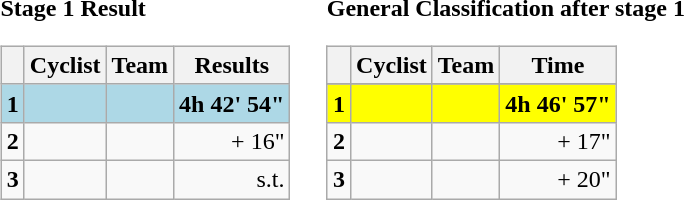<table>
<tr>
<td><strong>Stage 1 Result</strong><br><table class="wikitable">
<tr>
<th></th>
<th>Cyclist</th>
<th>Team</th>
<th>Results</th>
</tr>
<tr style="background:lightblue">
<td><strong>1</strong></td>
<td><strong></strong></td>
<td><strong></strong></td>
<td align=right><strong>4h 42' 54"</strong></td>
</tr>
<tr>
<td><strong>2</strong></td>
<td></td>
<td></td>
<td align=right>+ 16"</td>
</tr>
<tr>
<td><strong>3</strong></td>
<td></td>
<td></td>
<td align=right>s.t.</td>
</tr>
</table>
</td>
<td></td>
<td><strong>General Classification after stage 1</strong><br><table class="wikitable">
<tr>
<th></th>
<th>Cyclist</th>
<th>Team</th>
<th>Time</th>
</tr>
<tr>
</tr>
<tr style="background:yellow">
<td><strong>1</strong></td>
<td><strong></strong></td>
<td><strong></strong></td>
<td align=right><strong>4h 46' 57"</strong></td>
</tr>
<tr>
<td><strong>2</strong></td>
<td></td>
<td></td>
<td align=right>+ 17"</td>
</tr>
<tr>
<td><strong>3</strong></td>
<td></td>
<td></td>
<td align=right>+ 20"</td>
</tr>
</table>
</td>
</tr>
</table>
